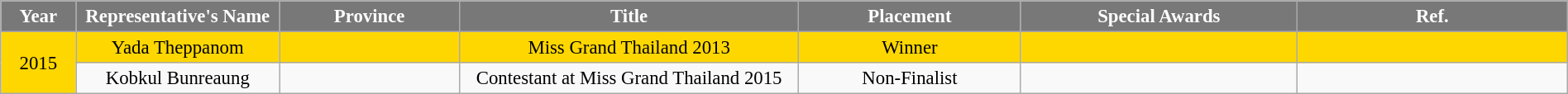<table class="wikitable" style="font-size: 95%; text-align:center; width: 100%">
<tr>
<th width="60" style="background-color:#787878;color:#FFFFFF;">Year</th>
<th width="170" style="background-color:#787878;color:#FFFFFF;">Representative's Name</th>
<th width="160" style="background-color:#787878;color:#FFFFFF;">Province</th>
<th width="320" style="background-color:#787878;color:#FFFFFF;">Title</th>
<th width="200" style="background-color:#787878;color:#FFFFFF;">Placement</th>
<th width="260" style="background-color:#787878;color:#FFFFFF;">Special Awards</th>
<th width="260" style="background-color:#787878;color:#FFFFFF;">Ref.</th>
</tr>
<tr style="background-color:gold; ">
<td rowspan="2">2015</td>
<td>Yada Theppanom</td>
<td></td>
<td>Miss Grand Thailand 2013</td>
<td>Winner</td>
<td></td>
<td></td>
</tr>
<tr>
<td>Kobkul Bunreaung</td>
<td></td>
<td>Contestant at Miss Grand Thailand 2015</td>
<td>Non-Finalist</td>
<td style="background:;"></td>
<td></td>
</tr>
</table>
